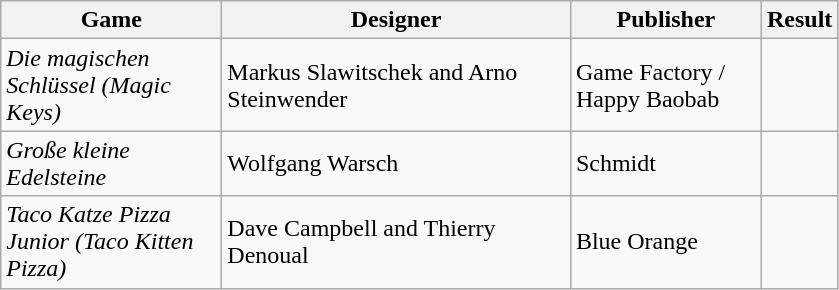<table class="wikitable">
<tr>
<th style="width:140px;">Game</th>
<th style="width:225px;">Designer</th>
<th style="width:120px;">Publisher</th>
<th>Result</th>
</tr>
<tr>
<td><em>Die magischen Schlüssel (Magic Keys)</em></td>
<td>Markus Slawitschek and Arno Steinwender</td>
<td>Game Factory / Happy Baobab</td>
<td></td>
</tr>
<tr>
<td><em>Große kleine Edelsteine</em></td>
<td>Wolfgang Warsch</td>
<td>Schmidt</td>
<td></td>
</tr>
<tr>
<td><em>Taco Katze Pizza Junior (Taco Kitten Pizza)</em></td>
<td>Dave Campbell and Thierry Denoual</td>
<td>Blue Orange</td>
<td></td>
</tr>
</table>
